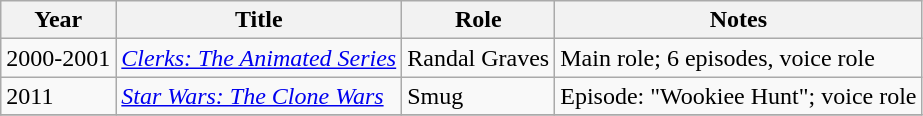<table class="wikitable sortable">
<tr>
<th scope="col">Year</th>
<th scope="col">Title</th>
<th scope="col">Role</th>
<th scope="col" class="unsortable">Notes</th>
</tr>
<tr>
<td>2000-2001</td>
<td scope="row"><em><a href='#'>Clerks: The Animated Series</a></em></td>
<td>Randal Graves</td>
<td>Main role; 6 episodes, voice role</td>
</tr>
<tr>
<td>2011</td>
<td scope="row"><em><a href='#'>Star Wars: The Clone Wars</a></em></td>
<td>Smug</td>
<td>Episode: "Wookiee Hunt"; voice role</td>
</tr>
<tr>
</tr>
</table>
